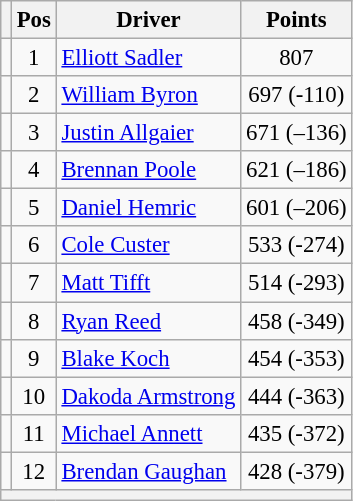<table class="wikitable" style="font-size: 95%;">
<tr>
<th></th>
<th>Pos</th>
<th>Driver</th>
<th>Points</th>
</tr>
<tr>
<td align="left"></td>
<td style="text-align:center;">1</td>
<td><a href='#'>Elliott Sadler</a></td>
<td style="text-align:center;">807</td>
</tr>
<tr>
<td align="left"></td>
<td style="text-align:center;">2</td>
<td><a href='#'>William Byron</a></td>
<td style="text-align:center;">697 (-110)</td>
</tr>
<tr>
<td align="left"></td>
<td style="text-align:center;">3</td>
<td><a href='#'>Justin Allgaier</a></td>
<td style="text-align:center;">671 (–136)</td>
</tr>
<tr>
<td align="left"></td>
<td style="text-align:center;">4</td>
<td><a href='#'>Brennan Poole</a></td>
<td style="text-align:center;">621 (–186)</td>
</tr>
<tr>
<td align="left"></td>
<td style="text-align:center;">5</td>
<td><a href='#'>Daniel Hemric</a></td>
<td style="text-align:center;">601 (–206)</td>
</tr>
<tr>
<td align="left"></td>
<td style="text-align:center;">6</td>
<td><a href='#'>Cole Custer</a></td>
<td style="text-align:center;">533 (-274)</td>
</tr>
<tr>
<td align="left"></td>
<td style="text-align:center;">7</td>
<td><a href='#'>Matt Tifft</a></td>
<td style="text-align:center;">514 (-293)</td>
</tr>
<tr>
<td align="left"></td>
<td style="text-align:center;">8</td>
<td><a href='#'>Ryan Reed</a></td>
<td style="text-align:center;">458 (-349)</td>
</tr>
<tr>
<td align="left"></td>
<td style="text-align:center;">9</td>
<td><a href='#'>Blake Koch</a></td>
<td style="text-align:center;">454 (-353)</td>
</tr>
<tr>
<td align="left"></td>
<td style="text-align:center;">10</td>
<td><a href='#'>Dakoda Armstrong</a></td>
<td style="text-align:center;">444 (-363)</td>
</tr>
<tr>
<td align="left"></td>
<td style="text-align:center;">11</td>
<td><a href='#'>Michael Annett</a></td>
<td style="text-align:center;">435 (-372)</td>
</tr>
<tr>
<td align="left"></td>
<td style="text-align:center;">12</td>
<td><a href='#'>Brendan Gaughan</a></td>
<td style="text-align:center;">428 (-379)</td>
</tr>
<tr class="sortbottom">
<th colspan="9"></th>
</tr>
</table>
